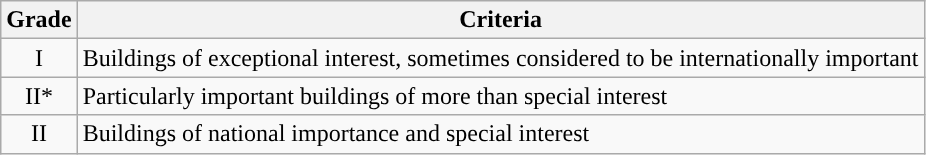<table class="wikitable">
<tr>
<th>Grade</th>
<th>Criteria</th>
</tr>
<tr>
<td align="center" >I</td>
<td>Buildings of exceptional interest, sometimes considered to be internationally important</td>
</tr>
<tr>
<td align="center" >II*</td>
<td>Particularly important buildings of more than special interest</td>
</tr>
<tr>
<td align="center" >II</td>
<td>Buildings of national importance and special interest</td>
</tr>
</table>
